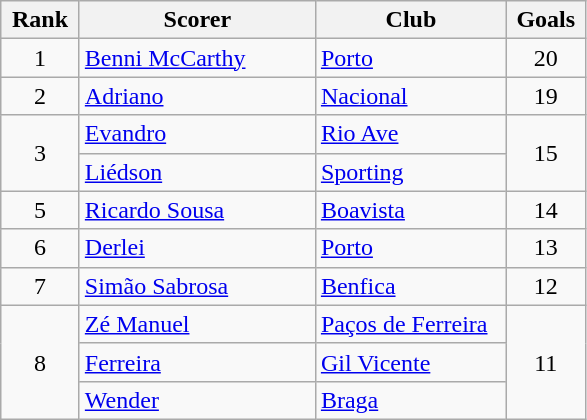<table class="wikitable" style="margin-right: 0;">
<tr>
<th style="width:45px;">Rank</th>
<th style="width:150px;">Scorer</th>
<th style="width:120px;">Club</th>
<th style="width:45px;">Goals</th>
</tr>
<tr>
<td align=center>1</td>
<td> <a href='#'>Benni McCarthy</a></td>
<td><a href='#'>Porto</a></td>
<td align=center>20</td>
</tr>
<tr>
<td align=center>2</td>
<td> <a href='#'>Adriano</a></td>
<td><a href='#'>Nacional</a></td>
<td align=center>19</td>
</tr>
<tr>
<td rowspan=2 align=center>3</td>
<td> <a href='#'>Evandro</a></td>
<td><a href='#'>Rio Ave</a></td>
<td rowspan=2 align=center>15</td>
</tr>
<tr>
<td> <a href='#'>Liédson</a></td>
<td><a href='#'>Sporting</a></td>
</tr>
<tr>
<td align=center>5</td>
<td> <a href='#'>Ricardo Sousa</a></td>
<td><a href='#'>Boavista</a></td>
<td align=center>14</td>
</tr>
<tr>
<td align=center>6</td>
<td> <a href='#'>Derlei</a></td>
<td><a href='#'>Porto</a></td>
<td align=center>13</td>
</tr>
<tr>
<td align=center>7</td>
<td> <a href='#'>Simão Sabrosa</a></td>
<td><a href='#'>Benfica</a></td>
<td align=center>12</td>
</tr>
<tr>
<td rowspan=3 align=center>8</td>
<td> <a href='#'>Zé Manuel</a></td>
<td><a href='#'>Paços de Ferreira</a></td>
<td rowspan=3 align=center>11</td>
</tr>
<tr>
<td> <a href='#'>Ferreira</a></td>
<td><a href='#'>Gil Vicente</a></td>
</tr>
<tr>
<td> <a href='#'>Wender</a></td>
<td><a href='#'>Braga</a></td>
</tr>
</table>
